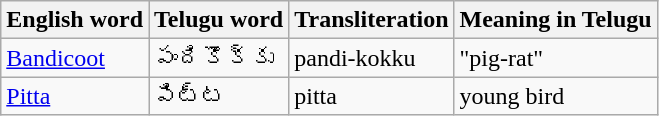<table class="wikitable sortable">
<tr>
<th>English word</th>
<th>Telugu word</th>
<th>Transliteration</th>
<th>Meaning in Telugu</th>
</tr>
<tr>
<td><a href='#'>Bandicoot</a></td>
<td>పందికొక్కు</td>
<td>pandi-kokku</td>
<td>"pig-rat"</td>
</tr>
<tr>
<td><a href='#'>Pitta</a></td>
<td>పిట్ట</td>
<td>pitta</td>
<td>young bird</td>
</tr>
</table>
